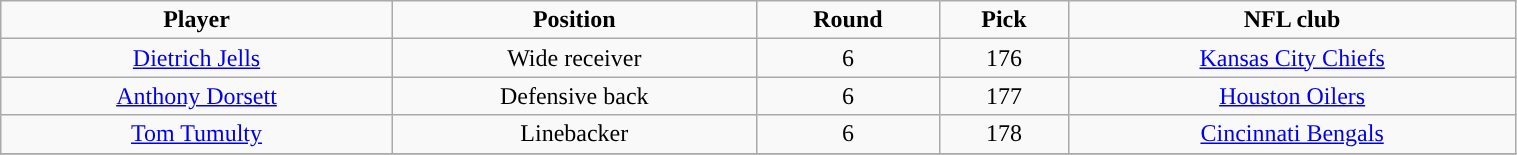<table class="wikitable" style="width:80%;">
<tr style="text-align:center; ">
<td><strong>Player</strong></td>
<td><strong>Position</strong></td>
<td><strong>Round</strong></td>
<td><strong>Pick</strong></td>
<td><strong>NFL club</strong></td>
</tr>
<tr align="center" bgcolor="">
<td><a href='#'>Dietrich Jells</a></td>
<td>Wide receiver</td>
<td>6</td>
<td>176</td>
<td><a href='#'>Kansas City Chiefs</a></td>
</tr>
<tr align="center" bgcolor="">
<td><a href='#'>Anthony Dorsett</a></td>
<td>Defensive back</td>
<td>6</td>
<td>177</td>
<td><a href='#'>Houston Oilers</a></td>
</tr>
<tr align="center" bgcolor="">
<td><a href='#'>Tom Tumulty</a></td>
<td>Linebacker</td>
<td>6</td>
<td>178</td>
<td><a href='#'>Cincinnati Bengals</a></td>
</tr>
<tr align="center" bgcolor="">
</tr>
</table>
